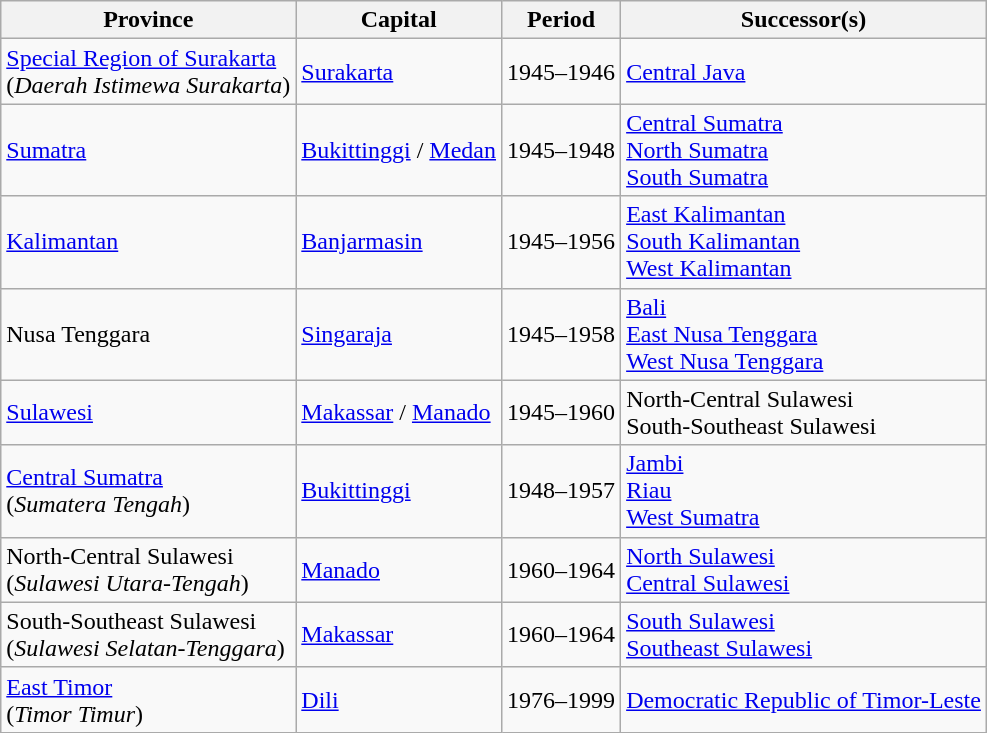<table class="wikitable sortable">
<tr>
<th>Province</th>
<th>Capital</th>
<th>Period</th>
<th>Successor(s)</th>
</tr>
<tr>
<td><a href='#'>Special Region of Surakarta</a><br>(<em>Daerah Istimewa Surakarta</em>)</td>
<td><a href='#'>Surakarta</a></td>
<td>1945–1946</td>
<td><a href='#'>Central Java</a></td>
</tr>
<tr>
<td><a href='#'>Sumatra</a></td>
<td><a href='#'>Bukittinggi</a> / <a href='#'>Medan</a></td>
<td>1945–1948</td>
<td><a href='#'>Central Sumatra</a><br><a href='#'>North Sumatra</a><br><a href='#'>South Sumatra</a></td>
</tr>
<tr>
<td><a href='#'>Kalimantan</a></td>
<td><a href='#'>Banjarmasin</a></td>
<td>1945–1956</td>
<td><a href='#'>East Kalimantan</a><br><a href='#'>South Kalimantan</a><br><a href='#'>West Kalimantan</a></td>
</tr>
<tr>
<td>Nusa Tenggara</td>
<td><a href='#'>Singaraja</a></td>
<td>1945–1958</td>
<td><a href='#'>Bali</a><br><a href='#'>East Nusa Tenggara</a><br><a href='#'>West Nusa Tenggara</a></td>
</tr>
<tr>
<td><a href='#'>Sulawesi</a></td>
<td><a href='#'>Makassar</a> / <a href='#'>Manado</a></td>
<td>1945–1960</td>
<td>North-Central Sulawesi<br>South-Southeast Sulawesi</td>
</tr>
<tr>
<td><a href='#'>Central Sumatra</a><br>(<em>Sumatera Tengah</em>)</td>
<td><a href='#'>Bukittinggi</a></td>
<td>1948–1957</td>
<td><a href='#'>Jambi</a><br><a href='#'>Riau</a><br><a href='#'>West Sumatra</a></td>
</tr>
<tr>
<td>North-Central Sulawesi<br>(<em>Sulawesi Utara-Tengah</em>)</td>
<td><a href='#'>Manado</a></td>
<td>1960–1964</td>
<td><a href='#'>North Sulawesi</a><br><a href='#'>Central Sulawesi</a></td>
</tr>
<tr>
<td>South-Southeast Sulawesi<br>(<em>Sulawesi Selatan-Tenggara</em>)</td>
<td><a href='#'>Makassar</a></td>
<td>1960–1964</td>
<td><a href='#'>South Sulawesi</a><br><a href='#'>Southeast Sulawesi</a></td>
</tr>
<tr>
<td><a href='#'>East Timor</a><br>(<em>Timor Timur</em>)</td>
<td><a href='#'>Dili</a></td>
<td>1976–1999</td>
<td><a href='#'>Democratic Republic of Timor-Leste</a></td>
</tr>
</table>
